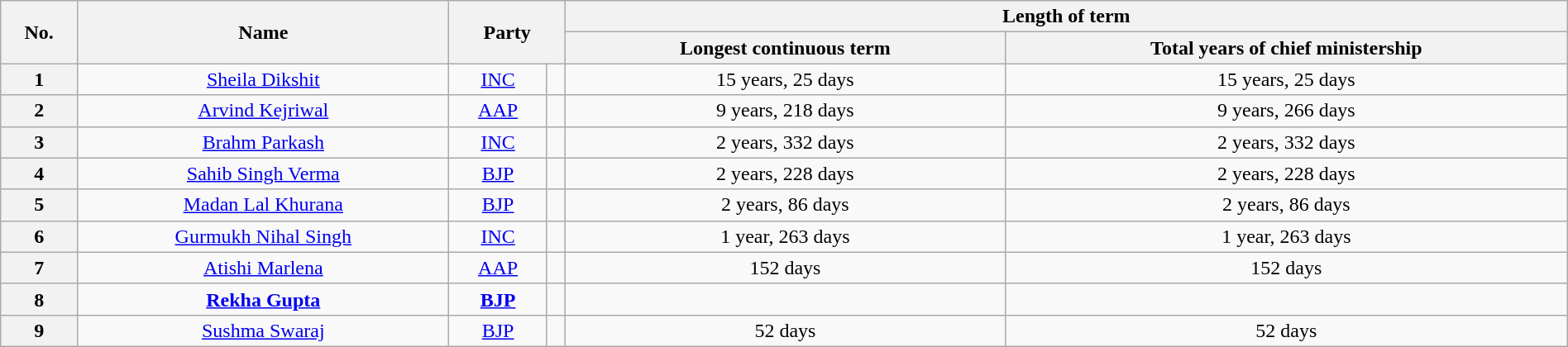<table class="wikitable sortable" style="width:100%; text-align:center">
<tr>
<th rowspan=2>No.</th>
<th rowspan=2>Name</th>
<th rowspan=2 colspan=2>Party</th>
<th colspan=2>Length of term</th>
</tr>
<tr>
<th>Longest continuous term</th>
<th>Total years of chief ministership</th>
</tr>
<tr>
<th>1</th>
<td><a href='#'>Sheila Dikshit</a></td>
<td><a href='#'>INC</a></td>
<td></td>
<td>15 years, 25 days</td>
<td>15 years, 25 days</td>
</tr>
<tr>
<th>2</th>
<td><a href='#'>Arvind Kejriwal</a></td>
<td><a href='#'>AAP</a></td>
<td></td>
<td>9 years, 218 days</td>
<td>9 years, 266 days</td>
</tr>
<tr>
<th>3</th>
<td><a href='#'>Brahm Parkash</a></td>
<td><a href='#'>INC</a></td>
<td></td>
<td>2 years, 332 days</td>
<td>2 years, 332 days</td>
</tr>
<tr>
<th>4</th>
<td><a href='#'>Sahib Singh Verma</a></td>
<td><a href='#'>BJP</a></td>
<td></td>
<td>2 years, 228 days</td>
<td>2 years, 228 days</td>
</tr>
<tr>
<th>5</th>
<td><a href='#'>Madan Lal Khurana</a></td>
<td><a href='#'>BJP</a></td>
<td></td>
<td>2 years, 86 days</td>
<td>2 years, 86 days</td>
</tr>
<tr>
<th>6</th>
<td><a href='#'>Gurmukh Nihal Singh</a></td>
<td><a href='#'>INC</a></td>
<td></td>
<td>1 year, 263 days</td>
<td>1 year, 263 days</td>
</tr>
<tr>
<th>7</th>
<td><a href='#'>Atishi Marlena</a></td>
<td><a href='#'>AAP</a></td>
<td></td>
<td>152 days</td>
<td>152 days</td>
</tr>
<tr>
<th>8</th>
<td><strong><a href='#'>Rekha Gupta</a></strong></td>
<td><strong><a href='#'>BJP</a></strong></td>
<td></td>
<td><strong></strong></td>
<td><strong></strong></td>
</tr>
<tr>
<th>9</th>
<td><a href='#'>Sushma Swaraj</a></td>
<td><a href='#'>BJP</a></td>
<td></td>
<td>52 days</td>
<td>52 days</td>
</tr>
</table>
